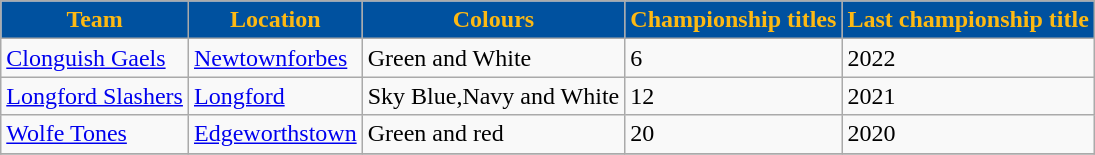<table class="wikitable">
<tr>
<th style="background:#00519f; color:#fdb913;;"><strong>Team</strong></th>
<th style="background:#00519f; color:#fdb913;;">Location</th>
<th style="background:#00519f; color:#fdb913;;">Colours</th>
<th style="background:#00519f; color:#fdb913;;"><strong>Championship titles</strong></th>
<th style="background:#00519f; color:#fdb913;;"><strong>Last championship title</strong></th>
</tr>
<tr>
<td> <a href='#'>Clonguish Gaels</a></td>
<td><a href='#'>Newtownforbes</a></td>
<td>Green and White</td>
<td>6</td>
<td>2022</td>
</tr>
<tr>
<td> <a href='#'>Longford Slashers</a></td>
<td><a href='#'>Longford</a></td>
<td>Sky Blue,Navy and White</td>
<td>12</td>
<td>2021</td>
</tr>
<tr>
<td> <a href='#'>Wolfe Tones</a></td>
<td><a href='#'>Edgeworthstown</a></td>
<td>Green and red</td>
<td>20</td>
<td>2020</td>
</tr>
<tr>
</tr>
</table>
